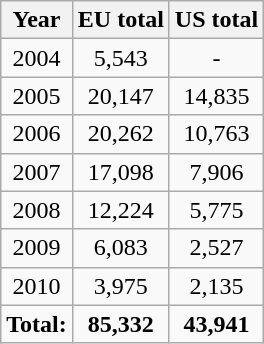<table class="wikitable sortable" style="text-align: center;">
<tr>
<th>Year</th>
<th>EU total</th>
<th>US total</th>
</tr>
<tr>
<td>2004</td>
<td>5,543</td>
<td>-</td>
</tr>
<tr>
<td>2005</td>
<td>20,147</td>
<td>14,835</td>
</tr>
<tr>
<td>2006</td>
<td>20,262</td>
<td>10,763</td>
</tr>
<tr>
<td>2007</td>
<td>17,098</td>
<td>7,906</td>
</tr>
<tr>
<td>2008</td>
<td>12,224</td>
<td>5,775</td>
</tr>
<tr>
<td>2009</td>
<td>6,083</td>
<td>2,527</td>
</tr>
<tr>
<td>2010</td>
<td>3,975</td>
<td>2,135</td>
</tr>
<tr>
<td><strong>Total:</strong></td>
<td><strong>85,332</strong></td>
<td><strong>43,941</strong></td>
</tr>
</table>
